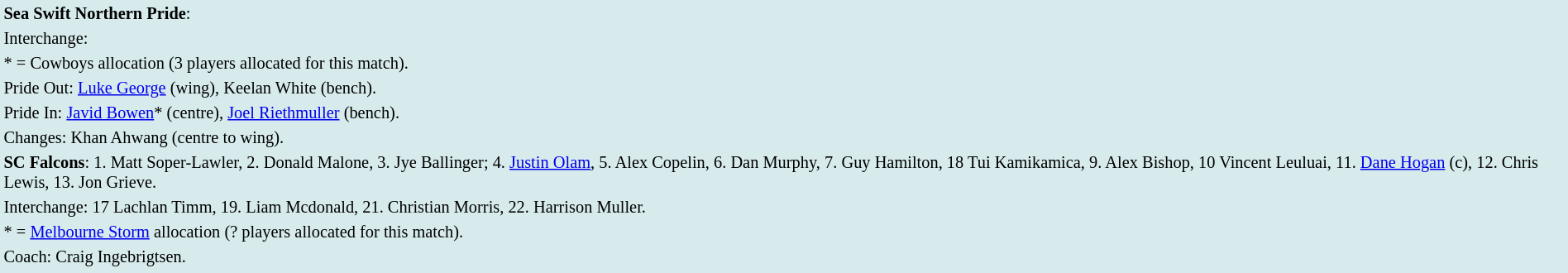<table style="background:#d7ebed; font-size:85%; width:100%;">
<tr>
<td><strong>Sea Swift Northern Pride</strong>:             </td>
</tr>
<tr>
<td>Interchange:    </td>
</tr>
<tr>
<td>* = Cowboys allocation (3 players allocated for this match).</td>
</tr>
<tr>
<td>Pride Out: <a href='#'>Luke George</a> (wing), Keelan White (bench).</td>
</tr>
<tr>
<td>Pride In: <a href='#'>Javid Bowen</a>* (centre), <a href='#'>Joel Riethmuller</a> (bench).</td>
</tr>
<tr>
<td>Changes: Khan Ahwang (centre to wing).</td>
</tr>
<tr>
<td><strong>SC Falcons</strong>: 1. Matt Soper-Lawler, 2. Donald Malone, 3. Jye Ballinger; 4. <a href='#'>Justin Olam</a>, 5. Alex Copelin, 6. Dan Murphy, 7. Guy Hamilton, 18 Tui Kamikamica, 9. Alex Bishop, 10 Vincent Leuluai, 11. <a href='#'>Dane Hogan</a> (c), 12. Chris Lewis, 13. Jon Grieve.</td>
</tr>
<tr>
<td>Interchange: 17 Lachlan Timm, 19. Liam Mcdonald, 21. Christian Morris, 22. Harrison Muller.</td>
</tr>
<tr>
<td>* = <a href='#'>Melbourne Storm</a> allocation (? players allocated for this match).</td>
</tr>
<tr>
<td>Coach: Craig Ingebrigtsen.</td>
</tr>
<tr>
</tr>
</table>
